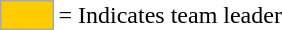<table>
<tr>
<td style="background:#fc0; border:1px solid #aaa; width:2em;"></td>
<td>= Indicates team leader</td>
</tr>
</table>
